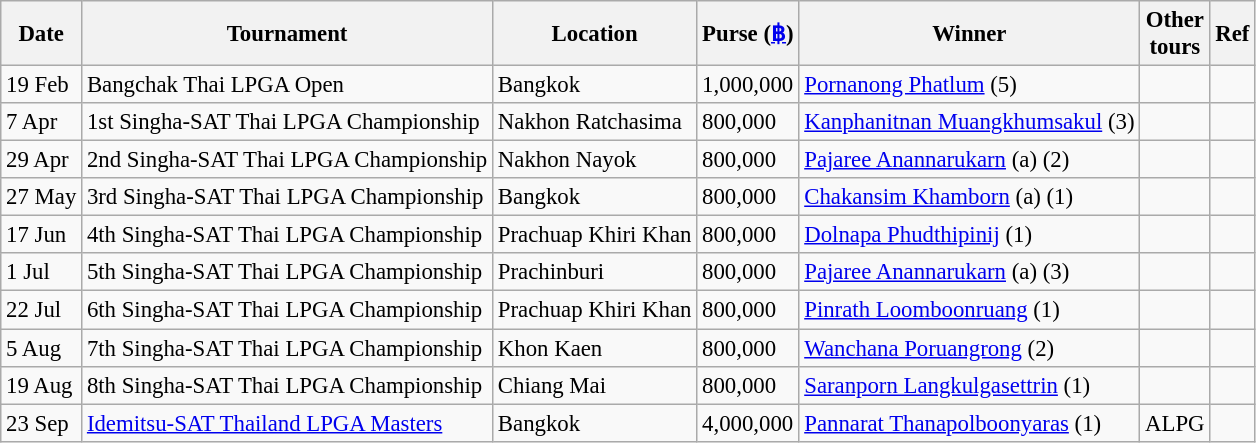<table class="wikitable" style="font-size:95%;">
<tr>
<th>Date</th>
<th>Tournament</th>
<th>Location</th>
<th>Purse (<a href='#'>฿</a>)</th>
<th>Winner</th>
<th>Other<br>tours</th>
<th>Ref</th>
</tr>
<tr>
<td>19 Feb</td>
<td>Bangchak Thai LPGA Open</td>
<td>Bangkok</td>
<td>1,000,000</td>
<td> <a href='#'>Pornanong Phatlum</a> (5)</td>
<td></td>
<td></td>
</tr>
<tr>
<td>7 Apr</td>
<td>1st Singha-SAT Thai LPGA Championship</td>
<td>Nakhon Ratchasima</td>
<td>800,000</td>
<td> <a href='#'>Kanphanitnan Muangkhumsakul</a> (3)</td>
<td></td>
<td></td>
</tr>
<tr>
<td>29 Apr</td>
<td>2nd Singha-SAT Thai LPGA Championship</td>
<td>Nakhon Nayok</td>
<td>800,000</td>
<td> <a href='#'>Pajaree Anannarukarn</a> (a) (2)</td>
<td></td>
<td></td>
</tr>
<tr>
<td>27 May</td>
<td>3rd Singha-SAT Thai LPGA Championship</td>
<td>Bangkok</td>
<td>800,000</td>
<td> <a href='#'>Chakansim Khamborn</a> (a) (1)</td>
<td></td>
<td></td>
</tr>
<tr>
<td>17 Jun</td>
<td>4th Singha-SAT Thai LPGA Championship</td>
<td>Prachuap Khiri Khan</td>
<td>800,000</td>
<td> <a href='#'>Dolnapa Phudthipinij</a> (1)</td>
<td></td>
<td></td>
</tr>
<tr>
<td>1 Jul</td>
<td>5th Singha-SAT Thai LPGA Championship</td>
<td>Prachinburi</td>
<td>800,000</td>
<td> <a href='#'>Pajaree Anannarukarn</a> (a) (3)</td>
<td></td>
<td></td>
</tr>
<tr>
<td>22 Jul</td>
<td>6th Singha-SAT Thai LPGA Championship</td>
<td>Prachuap Khiri Khan</td>
<td>800,000</td>
<td> <a href='#'>Pinrath Loomboonruang</a> (1)</td>
<td></td>
<td></td>
</tr>
<tr>
<td>5 Aug</td>
<td>7th Singha-SAT Thai LPGA Championship</td>
<td>Khon Kaen</td>
<td>800,000</td>
<td> <a href='#'>Wanchana Poruangrong</a> (2)</td>
<td></td>
<td></td>
</tr>
<tr>
<td>19 Aug</td>
<td>8th Singha-SAT Thai LPGA Championship</td>
<td>Chiang Mai</td>
<td>800,000</td>
<td> <a href='#'>Saranporn Langkulgasettrin</a> (1)</td>
<td></td>
<td></td>
</tr>
<tr>
<td>23 Sep</td>
<td><a href='#'>Idemitsu-SAT Thailand LPGA Masters</a></td>
<td>Bangkok</td>
<td>4,000,000</td>
<td> <a href='#'>Pannarat Thanapolboonyaras</a> (1)</td>
<td>ALPG</td>
<td></td>
</tr>
</table>
